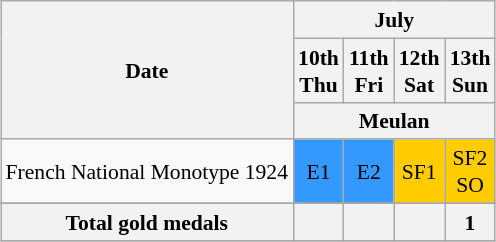<table class="wikitable" style="margin:0.5em auto; font-size:90%; line-height:1.25em;">
<tr>
<th rowspan=3>Date</th>
<th colspan=4>July</th>
</tr>
<tr>
<th>10th<br>Thu</th>
<th>11th<br>Fri</th>
<th>12th<br>Sat</th>
<th>13th<br>Sun</th>
</tr>
<tr>
<th colspan=4>Meulan</th>
</tr>
<tr align="center">
<td align="left">French National Monotype 1924</td>
<td bgcolor=#3399ff><span>E1</span></td>
<td bgcolor=#3399ff><span>E2</span></td>
<td bgcolor=#ffcc00><span>SF1</span></td>
<td bgcolor=#ffcc00><span>SF2<br>SO</span></td>
</tr>
<tr align="center">
</tr>
<tr>
<th>Total gold medals</th>
<th></th>
<th></th>
<th></th>
<th>1</th>
</tr>
<tr>
</tr>
</table>
